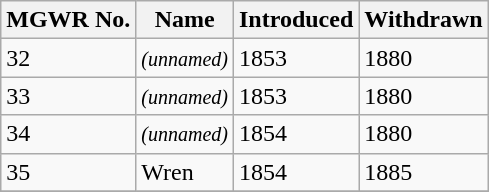<table class="wikitable">
<tr>
<th>MGWR No.</th>
<th>Name</th>
<th>Introduced</th>
<th>Withdrawn</th>
</tr>
<tr>
<td>32</td>
<td><small><em>(unnamed)</em></small></td>
<td>1853</td>
<td>1880</td>
</tr>
<tr>
<td>33</td>
<td><small><em>(unnamed)</em></small></td>
<td>1853</td>
<td>1880</td>
</tr>
<tr>
<td>34</td>
<td><small><em>(unnamed)</em></small></td>
<td>1854</td>
<td>1880</td>
</tr>
<tr>
<td>35</td>
<td>Wren</td>
<td>1854</td>
<td>1885</td>
</tr>
<tr>
</tr>
</table>
